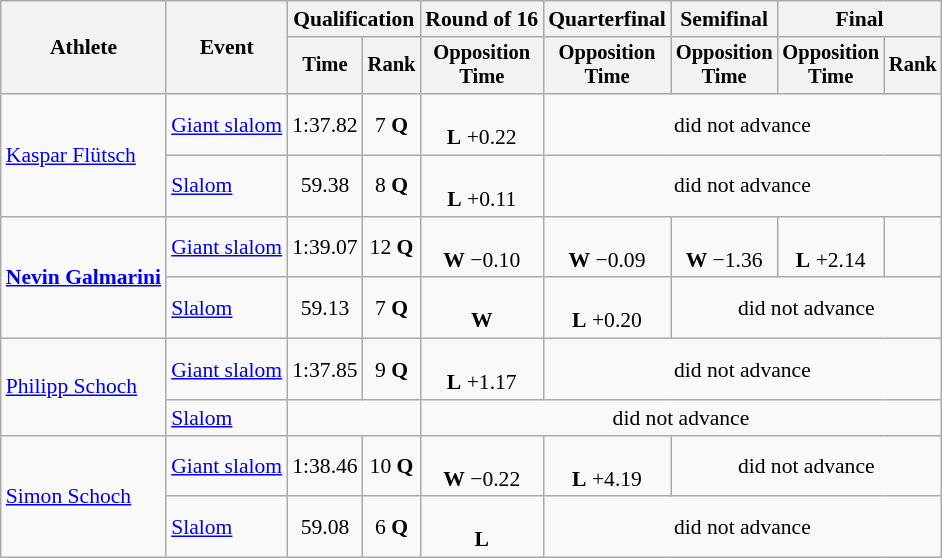<table class="wikitable" style="font-size:90%">
<tr>
<th rowspan="2">Athlete</th>
<th rowspan="2">Event</th>
<th colspan="2">Qualification</th>
<th>Round of 16</th>
<th>Quarterfinal</th>
<th>Semifinal</th>
<th colspan=2>Final</th>
</tr>
<tr style="font-size:95%">
<th>Time</th>
<th>Rank</th>
<th>Opposition<br>Time</th>
<th>Opposition<br>Time</th>
<th>Opposition<br>Time</th>
<th>Opposition<br>Time</th>
<th>Rank</th>
</tr>
<tr align=center>
<td align=left rowspan=2><a href='#'>Kaspar Flütsch</a></td>
<td align=left><a href='#'>Giant slalom</a></td>
<td>1:37.82</td>
<td>7 <strong>Q</strong></td>
<td><br><strong>L</strong> +0.22</td>
<td colspan=4>did not advance</td>
</tr>
<tr align=center>
<td align=left><a href='#'>Slalom</a></td>
<td>59.38</td>
<td>8 <strong>Q</strong></td>
<td><br><strong>L</strong> +0.11</td>
<td colspan=4>did not advance</td>
</tr>
<tr align=center>
<td align=left rowspan=2><strong><a href='#'>Nevin Galmarini</a></strong></td>
<td align=left><a href='#'>Giant slalom</a></td>
<td>1:39.07</td>
<td>12 <strong>Q</strong></td>
<td><br><strong>W</strong> −0.10</td>
<td><br><strong>W</strong> −0.09</td>
<td><br><strong>W</strong> −1.36</td>
<td><br><strong>L</strong> +2.14</td>
<td></td>
</tr>
<tr align=center>
<td align=left><a href='#'>Slalom</a></td>
<td>59.13</td>
<td>7 <strong>Q</strong></td>
<td><br><strong>W</strong> </td>
<td><br><strong>L</strong> +0.20</td>
<td colspan=3>did not advance</td>
</tr>
<tr align=center>
<td align=left rowspan=2><a href='#'>Philipp Schoch</a></td>
<td align=left><a href='#'>Giant slalom</a></td>
<td>1:37.85</td>
<td>9 <strong>Q</strong></td>
<td><br><strong>L</strong> +1.17</td>
<td colspan=4>did not advance</td>
</tr>
<tr align=center>
<td align=left><a href='#'>Slalom</a></td>
<td colspan=2></td>
<td colspan=5>did not advance</td>
</tr>
<tr align=center>
<td align=left rowspan=2><a href='#'>Simon Schoch</a></td>
<td align=left><a href='#'>Giant slalom</a></td>
<td>1:38.46</td>
<td>10 <strong>Q</strong></td>
<td><br><strong>W</strong> −0.22</td>
<td><br><strong>L</strong> +4.19</td>
<td colspan=3>did not advance</td>
</tr>
<tr align=center>
<td align=left><a href='#'>Slalom</a></td>
<td>59.08</td>
<td>6 <strong>Q</strong></td>
<td><br><strong>L</strong> </td>
<td colspan=4>did not advance</td>
</tr>
</table>
